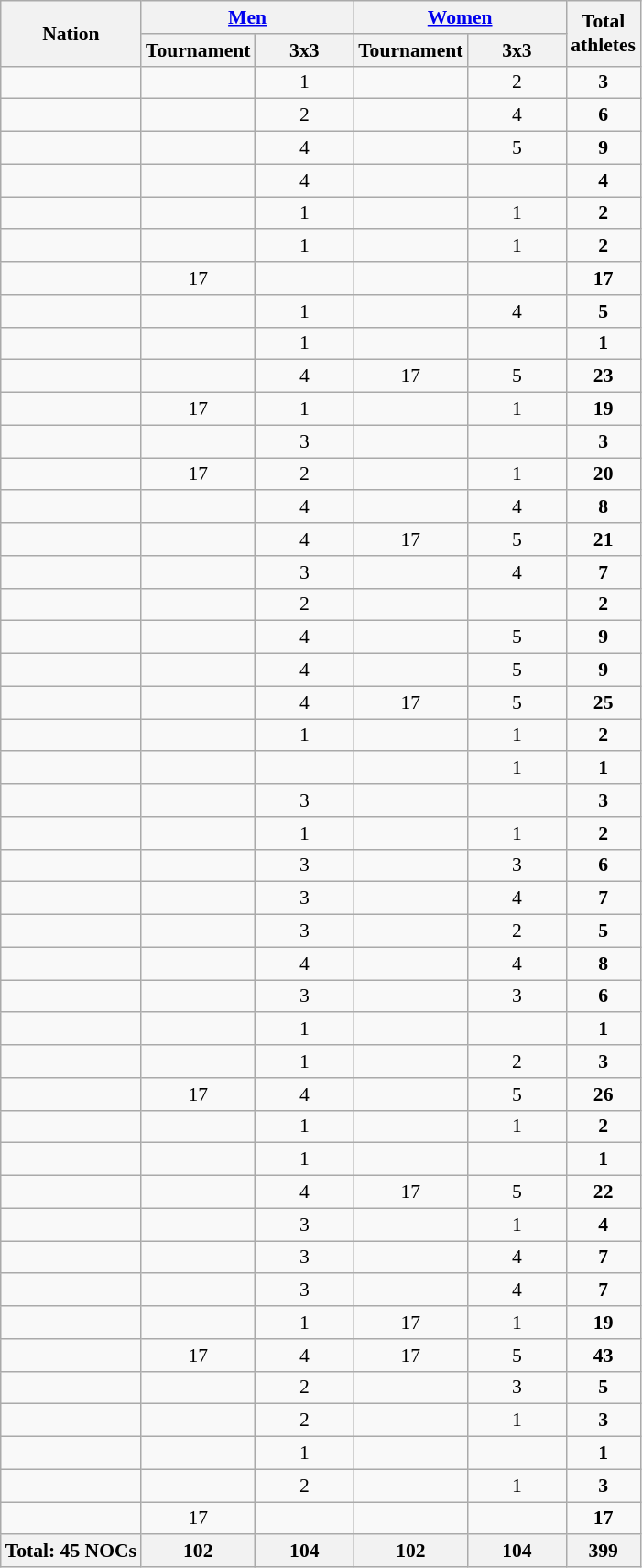<table class="wikitable" style="text-align:center; font-size:90%">
<tr>
<th rowspan=2 align=left>Nation</th>
<th colspan=2><a href='#'>Men</a></th>
<th colspan=2><a href='#'>Women</a></th>
<th rowspan=2>Total<br>athletes</th>
</tr>
<tr>
<th width=65>Tournament</th>
<th width=65>3x3</th>
<th width=65>Tournament</th>
<th width=65>3x3</th>
</tr>
<tr>
<td align=left></td>
<td></td>
<td>1</td>
<td></td>
<td>2</td>
<td><strong>3</strong></td>
</tr>
<tr>
<td align=left></td>
<td></td>
<td>2</td>
<td></td>
<td>4</td>
<td><strong>6</strong></td>
</tr>
<tr>
<td align=left></td>
<td></td>
<td>4</td>
<td></td>
<td>5</td>
<td><strong>9</strong></td>
</tr>
<tr>
<td align=left></td>
<td></td>
<td>4</td>
<td></td>
<td></td>
<td><strong>4</strong></td>
</tr>
<tr>
<td align=left></td>
<td></td>
<td>1</td>
<td></td>
<td>1</td>
<td><strong>2</strong></td>
</tr>
<tr>
<td align=left></td>
<td></td>
<td>1</td>
<td></td>
<td>1</td>
<td><strong>2</strong></td>
</tr>
<tr>
<td align=left></td>
<td>17</td>
<td></td>
<td></td>
<td></td>
<td><strong>17</strong></td>
</tr>
<tr>
<td align=left></td>
<td></td>
<td>1</td>
<td></td>
<td>4</td>
<td><strong>5</strong></td>
</tr>
<tr>
<td align=left></td>
<td></td>
<td>1</td>
<td></td>
<td></td>
<td><strong>1</strong></td>
</tr>
<tr>
<td align=left></td>
<td></td>
<td>4</td>
<td>17</td>
<td>5</td>
<td><strong>23</strong></td>
</tr>
<tr>
<td align=left></td>
<td>17</td>
<td>1</td>
<td></td>
<td>1</td>
<td><strong>19</strong></td>
</tr>
<tr>
<td align=left></td>
<td></td>
<td>3</td>
<td></td>
<td></td>
<td><strong>3</strong></td>
</tr>
<tr>
<td align=left></td>
<td>17</td>
<td>2</td>
<td></td>
<td>1</td>
<td><strong>20</strong></td>
</tr>
<tr>
<td align=left></td>
<td></td>
<td>4</td>
<td></td>
<td>4</td>
<td><strong>8</strong></td>
</tr>
<tr>
<td align=left></td>
<td></td>
<td>4</td>
<td>17</td>
<td>5</td>
<td><strong>21</strong></td>
</tr>
<tr>
<td align=left></td>
<td></td>
<td>3</td>
<td></td>
<td>4</td>
<td><strong>7</strong></td>
</tr>
<tr>
<td align=left></td>
<td></td>
<td>2</td>
<td></td>
<td></td>
<td><strong>2</strong></td>
</tr>
<tr>
<td align=left></td>
<td></td>
<td>4</td>
<td></td>
<td>5</td>
<td><strong>9</strong></td>
</tr>
<tr>
<td align=left></td>
<td></td>
<td>4</td>
<td></td>
<td>5</td>
<td><strong>9</strong></td>
</tr>
<tr>
<td align=left></td>
<td></td>
<td>4</td>
<td>17</td>
<td>5</td>
<td><strong>25</strong></td>
</tr>
<tr>
<td align=left></td>
<td></td>
<td>1</td>
<td></td>
<td>1</td>
<td><strong>2</strong></td>
</tr>
<tr>
<td align=left></td>
<td></td>
<td></td>
<td></td>
<td>1</td>
<td><strong>1</strong></td>
</tr>
<tr>
<td align=left></td>
<td></td>
<td>3</td>
<td></td>
<td></td>
<td><strong>3</strong></td>
</tr>
<tr>
<td align=left></td>
<td></td>
<td>1</td>
<td></td>
<td>1</td>
<td><strong>2</strong></td>
</tr>
<tr>
<td align=left></td>
<td></td>
<td>3</td>
<td></td>
<td>3</td>
<td><strong>6</strong></td>
</tr>
<tr>
<td align=left></td>
<td></td>
<td>3</td>
<td></td>
<td>4</td>
<td><strong>7</strong></td>
</tr>
<tr>
<td align=left></td>
<td></td>
<td>3</td>
<td></td>
<td>2</td>
<td><strong>5</strong></td>
</tr>
<tr>
<td align=left></td>
<td></td>
<td>4</td>
<td></td>
<td>4</td>
<td><strong>8</strong></td>
</tr>
<tr>
<td align=left></td>
<td></td>
<td>3</td>
<td></td>
<td>3</td>
<td><strong>6</strong></td>
</tr>
<tr>
<td align=left></td>
<td></td>
<td>1</td>
<td></td>
<td></td>
<td><strong>1</strong></td>
</tr>
<tr>
<td align=left></td>
<td></td>
<td>1</td>
<td></td>
<td>2</td>
<td><strong>3</strong></td>
</tr>
<tr>
<td align=left></td>
<td>17</td>
<td>4</td>
<td></td>
<td>5</td>
<td><strong>26</strong></td>
</tr>
<tr>
<td align=left></td>
<td></td>
<td>1</td>
<td></td>
<td>1</td>
<td><strong>2</strong></td>
</tr>
<tr>
<td align=left></td>
<td></td>
<td>1</td>
<td></td>
<td></td>
<td><strong>1</strong></td>
</tr>
<tr>
<td align=left></td>
<td></td>
<td>4</td>
<td>17</td>
<td>5</td>
<td><strong>22</strong></td>
</tr>
<tr>
<td align=left></td>
<td></td>
<td>3</td>
<td></td>
<td>1</td>
<td><strong>4</strong></td>
</tr>
<tr>
<td align=left></td>
<td></td>
<td>3</td>
<td></td>
<td>4</td>
<td><strong>7</strong></td>
</tr>
<tr>
<td align=left></td>
<td></td>
<td>3</td>
<td></td>
<td>4</td>
<td><strong>7</strong></td>
</tr>
<tr>
<td align=left></td>
<td></td>
<td>1</td>
<td>17</td>
<td>1</td>
<td><strong>19</strong></td>
</tr>
<tr>
<td align=left></td>
<td>17</td>
<td>4</td>
<td>17</td>
<td>5</td>
<td><strong>43</strong></td>
</tr>
<tr>
<td align=left></td>
<td></td>
<td>2</td>
<td></td>
<td>3</td>
<td><strong>5</strong></td>
</tr>
<tr>
<td align=left></td>
<td></td>
<td>2</td>
<td></td>
<td>1</td>
<td><strong>3</strong></td>
</tr>
<tr>
<td align=left></td>
<td></td>
<td>1</td>
<td></td>
<td></td>
<td><strong>1</strong></td>
</tr>
<tr>
<td align=left></td>
<td></td>
<td>2</td>
<td></td>
<td>1</td>
<td><strong>3</strong></td>
</tr>
<tr>
<td align=left></td>
<td>17</td>
<td></td>
<td></td>
<td></td>
<td><strong>17</strong></td>
</tr>
<tr>
<th>Total: 45 NOCs</th>
<th>102</th>
<th>104</th>
<th>102</th>
<th>104</th>
<th>399</th>
</tr>
</table>
